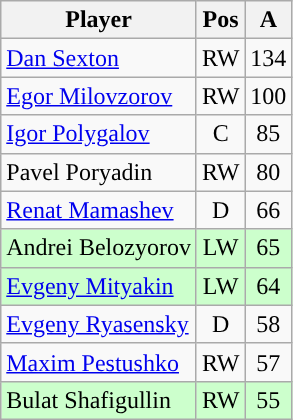<table class="wikitable">
<tr>
<th>Player</th>
<th>Pos</th>
<th>A</th>
</tr>
<tr style="text-align:center;">
<td style="text-align:left;"> <a href='#'>Dan Sexton</a></td>
<td>RW</td>
<td>134</td>
</tr>
<tr style="text-align:center;">
<td style="text-align:left;"> <a href='#'>Egor Milovzorov</a></td>
<td>RW</td>
<td>100</td>
</tr>
<tr style="text-align:center;">
<td style="text-align:left;"> <a href='#'>Igor Polygalov</a></td>
<td>C</td>
<td>85</td>
</tr>
<tr style="text-align:center;">
<td style="text-align:left;"> Pavel Poryadin</td>
<td>RW</td>
<td>80</td>
</tr>
<tr style="text-align:center;">
<td style="text-align:left;"> <a href='#'>Renat Mamashev</a></td>
<td>D</td>
<td>66</td>
</tr>
<tr style="text-align:center;" bgcolor="#cfc">
<td style="text-align:left;"> Andrei Belozyorov</td>
<td>LW</td>
<td>65</td>
</tr>
<tr style="text-align:center;"  bgcolor="#cfc">
<td style="text-align:left;"> <a href='#'>Evgeny Mityakin</a></td>
<td>LW</td>
<td>64</td>
</tr>
<tr style="text-align:center;">
<td style="text-align:left;"> <a href='#'>Evgeny Ryasensky</a></td>
<td>D</td>
<td>58</td>
</tr>
<tr style="text-align:center;">
<td style="text-align:left;"> <a href='#'>Maxim Pestushko</a></td>
<td>RW</td>
<td>57</td>
</tr>
<tr style="text-align:center;"  bgcolor="#cfc">
<td style="text-align:left;"> Bulat Shafigullin</td>
<td>RW</td>
<td>55</td>
</tr>
</table>
